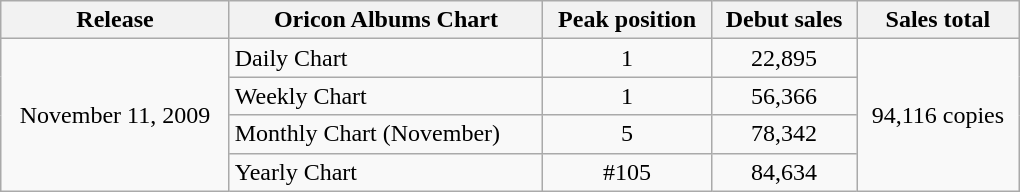<table class="wikitable" style="width:680px;">
<tr>
<th>Release</th>
<th>Oricon Albums Chart</th>
<th>Peak position</th>
<th>Debut sales</th>
<th>Sales total</th>
</tr>
<tr>
<td style="text-align:center;" rowspan="4">November 11, 2009</td>
<td align="left">Daily Chart</td>
<td style="text-align:center;">1</td>
<td style="text-align:center;">22,895</td>
<td style="text-align:center;" rowspan="4">94,116 copies</td>
</tr>
<tr>
<td align="left">Weekly Chart</td>
<td style="text-align:center;">1</td>
<td style="text-align:center;">56,366</td>
</tr>
<tr>
<td align="left">Monthly Chart (November)</td>
<td style="text-align:center;">5</td>
<td style="text-align:center;">78,342</td>
</tr>
<tr>
<td align="left">Yearly Chart</td>
<td style="text-align:center;">#105</td>
<td style="text-align:center;">84,634</td>
</tr>
</table>
